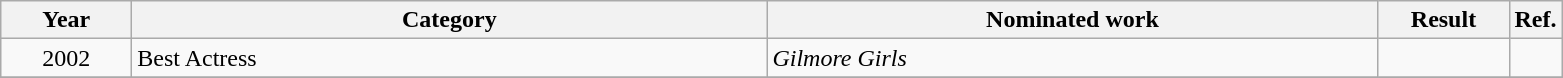<table class=wikitable>
<tr>
<th scope="col" style="width:5em;">Year</th>
<th scope="col" style="width:26em;">Category</th>
<th scope="col" style="width:25em;">Nominated work</th>
<th scope="col" style="width:5em;">Result</th>
<th>Ref.</th>
</tr>
<tr>
<td style="text-align:center;">2002</td>
<td>Best Actress</td>
<td><em>Gilmore Girls</em></td>
<td></td>
<td style="text-align:center;"></td>
</tr>
<tr>
</tr>
</table>
